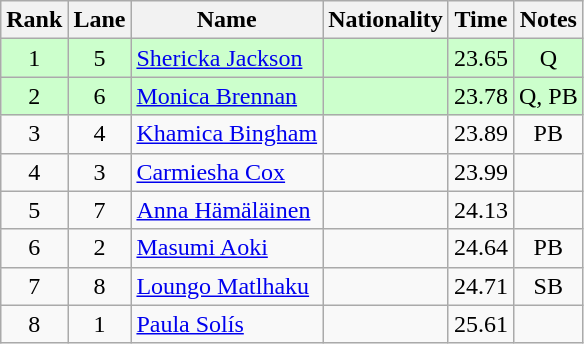<table class="wikitable sortable" style="text-align:center">
<tr>
<th>Rank</th>
<th>Lane</th>
<th>Name</th>
<th>Nationality</th>
<th>Time</th>
<th>Notes</th>
</tr>
<tr bgcolor=ccffcc>
<td>1</td>
<td>5</td>
<td align=left><a href='#'>Shericka Jackson</a></td>
<td align=left></td>
<td>23.65</td>
<td>Q</td>
</tr>
<tr bgcolor=ccffcc>
<td>2</td>
<td>6</td>
<td align=left><a href='#'>Monica Brennan</a></td>
<td align=left></td>
<td>23.78</td>
<td>Q, PB</td>
</tr>
<tr>
<td>3</td>
<td>4</td>
<td align=left><a href='#'>Khamica Bingham</a></td>
<td align=left></td>
<td>23.89</td>
<td>PB</td>
</tr>
<tr>
<td>4</td>
<td>3</td>
<td align=left><a href='#'>Carmiesha Cox</a></td>
<td align=left></td>
<td>23.99</td>
<td></td>
</tr>
<tr>
<td>5</td>
<td>7</td>
<td align=left><a href='#'>Anna Hämäläinen</a></td>
<td align=left></td>
<td>24.13</td>
<td></td>
</tr>
<tr>
<td>6</td>
<td>2</td>
<td align=left><a href='#'>Masumi Aoki</a></td>
<td align=left></td>
<td>24.64</td>
<td>PB</td>
</tr>
<tr>
<td>7</td>
<td>8</td>
<td align=left><a href='#'>Loungo Matlhaku</a></td>
<td align=left></td>
<td>24.71</td>
<td>SB</td>
</tr>
<tr>
<td>8</td>
<td>1</td>
<td align=left><a href='#'>Paula Solís</a></td>
<td align=left></td>
<td>25.61</td>
<td></td>
</tr>
</table>
